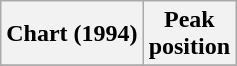<table class="wikitable sortable">
<tr>
<th align="left">Chart (1994)</th>
<th align="center">Peak<br>position</th>
</tr>
<tr>
</tr>
</table>
